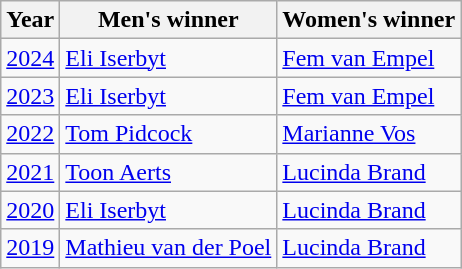<table class="wikitable">
<tr>
<th>Year</th>
<th>Men's winner</th>
<th>Women's winner</th>
</tr>
<tr>
<td><a href='#'>2024</a></td>
<td> <a href='#'>Eli Iserbyt</a></td>
<td> <a href='#'>Fem van Empel</a></td>
</tr>
<tr>
<td><a href='#'>2023</a></td>
<td> <a href='#'>Eli Iserbyt</a></td>
<td> <a href='#'>Fem van Empel</a></td>
</tr>
<tr>
<td><a href='#'>2022</a></td>
<td> <a href='#'>Tom Pidcock</a></td>
<td> <a href='#'>Marianne Vos</a></td>
</tr>
<tr>
<td><a href='#'>2021</a></td>
<td> <a href='#'>Toon Aerts</a></td>
<td> <a href='#'>Lucinda Brand</a></td>
</tr>
<tr>
<td><a href='#'>2020</a></td>
<td> <a href='#'>Eli Iserbyt</a></td>
<td> <a href='#'>Lucinda Brand</a></td>
</tr>
<tr>
<td><a href='#'>2019</a></td>
<td> <a href='#'>Mathieu van der Poel</a></td>
<td> <a href='#'>Lucinda Brand</a></td>
</tr>
</table>
